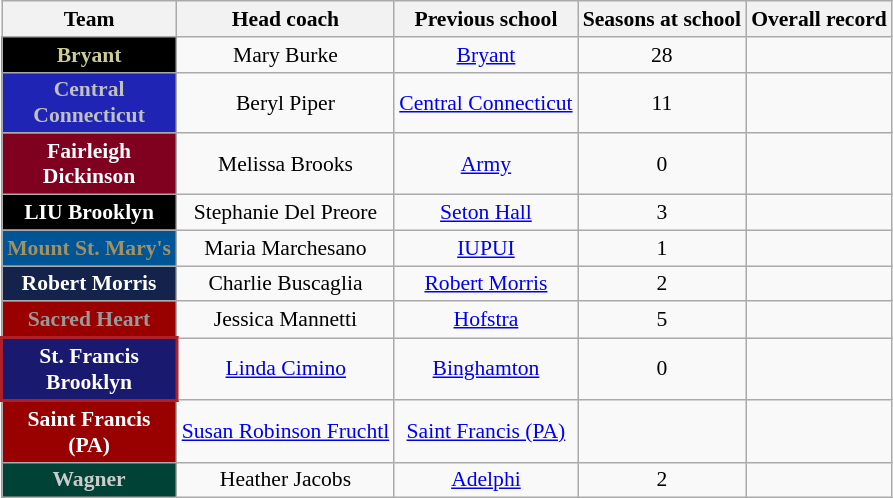<table class="wikitable sortable" style="text-align: center;font-size:90%;">
<tr>
<th width="110">Team</th>
<th>Head coach</th>
<th>Previous school</th>
<th>Seasons at school</th>
<th>Overall record</th>
</tr>
<tr>
<th style="background:#000000; color:#CCCC99;">Bryant</th>
<td>Mary Burke</td>
<td><a href='#'>Bryant</a></td>
<td>28</td>
<td></td>
</tr>
<tr>
<th style="background:#1F24B4; color:#C0C0C0;">Central Connecticut</th>
<td>Beryl Piper</td>
<td><a href='#'>Central Connecticut</a></td>
<td>11</td>
<td></td>
</tr>
<tr>
<th style="background:#800020; color:#FFFFFF;">Fairleigh Dickinson</th>
<td>Melissa Brooks</td>
<td><a href='#'>Army</a></td>
<td>0</td>
<td></td>
</tr>
<tr>
<th style="background:#000000; color:#FFFFFF;">LIU Brooklyn</th>
<td>Stephanie Del Preore</td>
<td><a href='#'>Seton Hall</a></td>
<td>3</td>
<td></td>
</tr>
<tr>
<th style="background:#005596; color:#A29161;">Mount St. Mary's</th>
<td>Maria Marchesano</td>
<td><a href='#'>IUPUI</a></td>
<td>1</td>
<td></td>
</tr>
<tr>
<th style="background:#14234B; color:#FFFFFF;">Robert Morris</th>
<td>Charlie Buscaglia</td>
<td><a href='#'>Robert Morris</a></td>
<td>2</td>
<td></td>
</tr>
<tr>
<th style="background:#990000; color:#999999;">Sacred Heart</th>
<td>Jessica Mannetti</td>
<td><a href='#'>Hofstra</a></td>
<td>5</td>
<td></td>
</tr>
<tr>
<th style="background:#191970; border: 2px solid #AE2029;;color:#FFFFFF;">St. Francis Brooklyn</th>
<td><a href='#'>Linda Cimino</a></td>
<td><a href='#'>Binghamton</a></td>
<td>0</td>
<td></td>
</tr>
<tr>
<th style="background:#990000; color:#FFFFFF;">Saint Francis (PA)</th>
<td><a href='#'>Susan Robinson Fruchtl</a></td>
<td><a href='#'>Saint Francis (PA)</a></td>
<td></td>
<td></td>
</tr>
<tr>
<th style="background:#004236; color:#CCCCCC;">Wagner</th>
<td>Heather Jacobs</td>
<td><a href='#'>Adelphi</a></td>
<td>2</td>
<td></td>
</tr>
</table>
